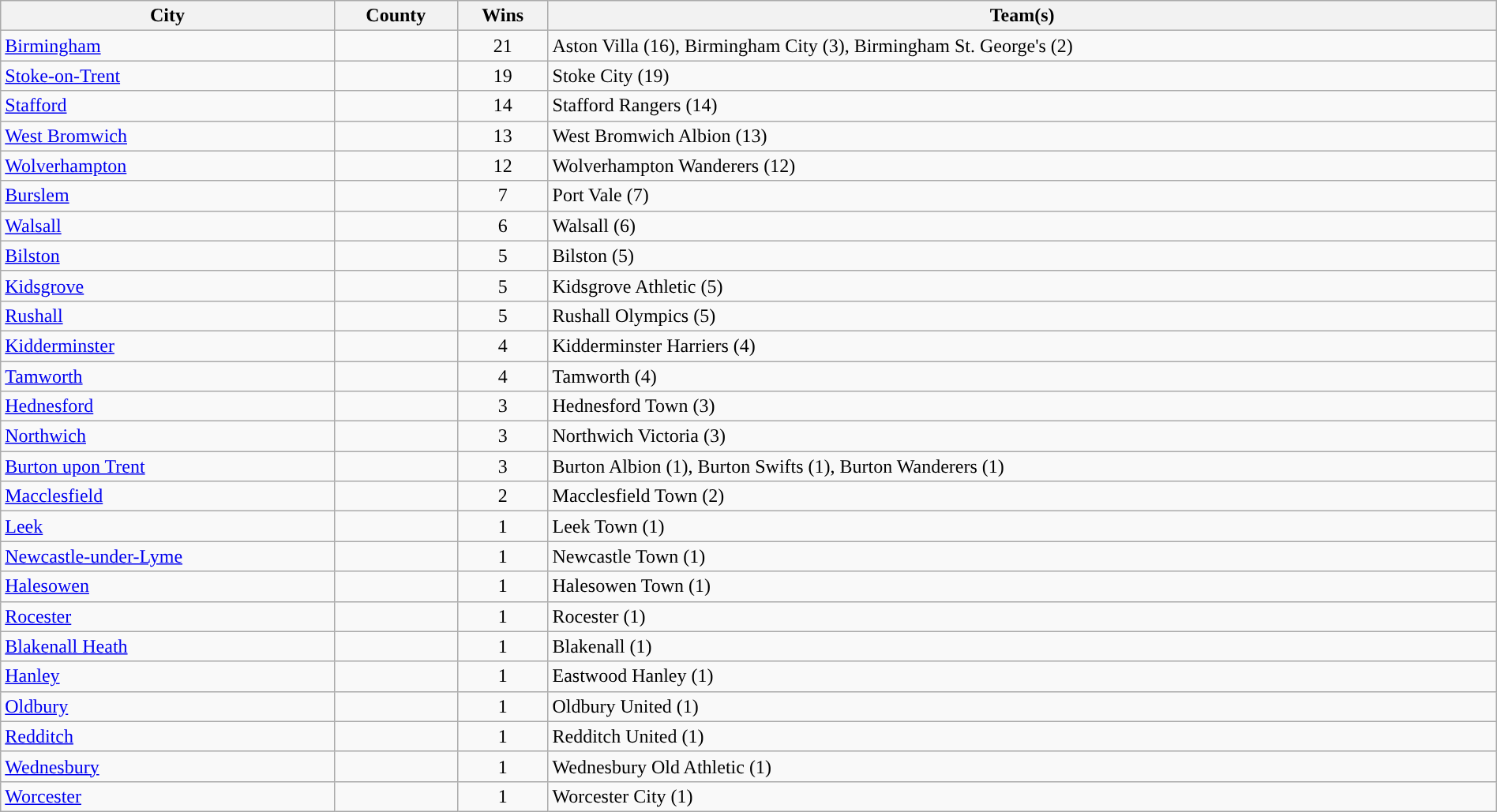<table class="wikitable sortable" style="text-align: center; width: 100%; ">
<tr>
<th>City</th>
<th>County</th>
<th>Wins</th>
<th>Team(s)</th>
</tr>
<tr>
<td style="text-align: left"><a href='#'>Birmingham</a></td>
<td style="text-align: left"></td>
<td>21</td>
<td style="text-align: left">Aston Villa (16), Birmingham City (3), Birmingham St. George's (2)</td>
</tr>
<tr>
<td style="text-align: left"><a href='#'>Stoke-on-Trent</a></td>
<td style="text-align: left"></td>
<td>19</td>
<td style="text-align: left">Stoke City (19)</td>
</tr>
<tr>
<td style="text-align: left"><a href='#'>Stafford</a></td>
<td style="text-align: left"></td>
<td>14</td>
<td style="text-align: left">Stafford Rangers (14)</td>
</tr>
<tr>
<td style="text-align: left"><a href='#'>West Bromwich</a></td>
<td style="text-align: left"></td>
<td>13</td>
<td style="text-align: left">West Bromwich Albion (13)</td>
</tr>
<tr>
<td style="text-align: left"><a href='#'>Wolverhampton</a></td>
<td style="text-align: left"></td>
<td>12</td>
<td style="text-align: left">Wolverhampton Wanderers (12)</td>
</tr>
<tr>
<td style="text-align: left"><a href='#'>Burslem</a></td>
<td style="text-align: left"></td>
<td>7</td>
<td style="text-align: left">Port Vale (7)</td>
</tr>
<tr>
<td style="text-align: left"><a href='#'>Walsall</a></td>
<td style="text-align: left"></td>
<td>6</td>
<td style="text-align: left">Walsall (6)</td>
</tr>
<tr>
<td style="text-align: left"><a href='#'>Bilston</a></td>
<td style="text-align: left"></td>
<td>5</td>
<td style="text-align: left">Bilston (5)</td>
</tr>
<tr>
<td style="text-align: left"><a href='#'>Kidsgrove</a></td>
<td style="text-align: left"></td>
<td>5</td>
<td style="text-align: left">Kidsgrove Athletic (5)</td>
</tr>
<tr>
<td style="text-align: left"><a href='#'>Rushall</a></td>
<td style="text-align: left"></td>
<td>5</td>
<td style="text-align: left">Rushall Olympics (5)</td>
</tr>
<tr>
<td style="text-align: left"><a href='#'>Kidderminster</a></td>
<td style="text-align: left"></td>
<td>4</td>
<td style="text-align: left">Kidderminster Harriers (4)</td>
</tr>
<tr>
<td style="text-align: left"><a href='#'>Tamworth</a></td>
<td style="text-align: left"></td>
<td>4</td>
<td style="text-align: left">Tamworth (4)</td>
</tr>
<tr>
<td style="text-align: left"><a href='#'>Hednesford</a></td>
<td style="text-align: left"></td>
<td>3</td>
<td style="text-align: left">Hednesford Town (3)</td>
</tr>
<tr>
<td style="text-align: left"><a href='#'>Northwich</a></td>
<td style="text-align: left"></td>
<td>3</td>
<td style="text-align: left">Northwich Victoria (3)</td>
</tr>
<tr>
<td style="text-align: left"><a href='#'>Burton upon Trent</a></td>
<td style="text-align: left"></td>
<td>3</td>
<td style="text-align: left">Burton Albion (1), Burton Swifts (1), Burton Wanderers (1)</td>
</tr>
<tr>
<td style="text-align: left"><a href='#'>Macclesfield</a></td>
<td style="text-align: left"></td>
<td>2</td>
<td style="text-align: left">Macclesfield Town (2)</td>
</tr>
<tr>
<td style="text-align: left"><a href='#'>Leek</a></td>
<td style="text-align: left"></td>
<td>1</td>
<td style="text-align: left">Leek Town (1)</td>
</tr>
<tr>
<td style="text-align: left"><a href='#'>Newcastle-under-Lyme</a></td>
<td style="text-align: left"></td>
<td>1</td>
<td style="text-align: left">Newcastle Town (1)</td>
</tr>
<tr>
<td style="text-align: left"><a href='#'>Halesowen</a></td>
<td style="text-align: left"></td>
<td>1</td>
<td style="text-align: left">Halesowen Town (1)</td>
</tr>
<tr>
<td style="text-align: left"><a href='#'>Rocester</a></td>
<td style="text-align: left"></td>
<td>1</td>
<td style="text-align: left">Rocester (1)</td>
</tr>
<tr>
<td style="text-align: left"><a href='#'>Blakenall Heath</a></td>
<td style="text-align: left"></td>
<td>1</td>
<td style="text-align: left">Blakenall (1)</td>
</tr>
<tr>
<td style="text-align: left"><a href='#'>Hanley</a></td>
<td style="text-align: left"></td>
<td>1</td>
<td style="text-align: left">Eastwood Hanley (1)</td>
</tr>
<tr>
<td style="text-align: left"><a href='#'>Oldbury</a></td>
<td style="text-align: left"></td>
<td>1</td>
<td style="text-align: left">Oldbury United (1)</td>
</tr>
<tr>
<td style="text-align: left"><a href='#'>Redditch</a></td>
<td style="text-align: left"></td>
<td>1</td>
<td style="text-align: left">Redditch United (1)</td>
</tr>
<tr>
<td style="text-align: left"><a href='#'>Wednesbury</a></td>
<td style="text-align: left"></td>
<td>1</td>
<td style="text-align: left">Wednesbury Old Athletic (1)</td>
</tr>
<tr>
<td style="text-align: left"><a href='#'>Worcester</a></td>
<td style="text-align: left"></td>
<td>1</td>
<td style="text-align: left">Worcester City (1)</td>
</tr>
</table>
